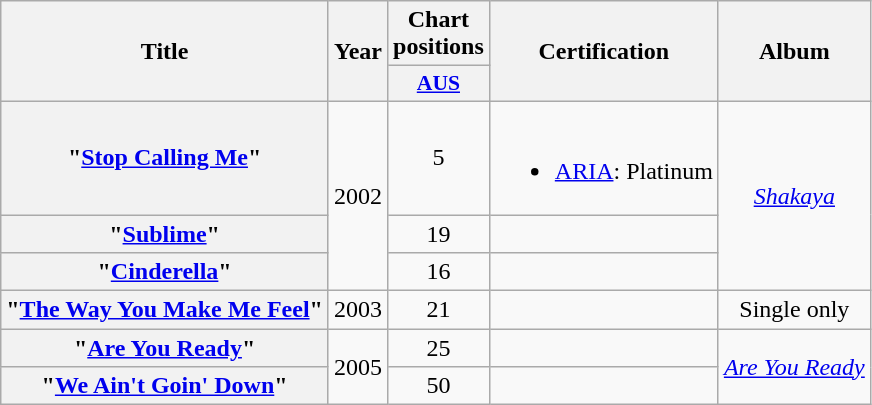<table class="wikitable plainrowheaders" style="text-align:center;">
<tr>
<th rowspan="2">Title</th>
<th rowspan="2">Year</th>
<th colspan="1">Chart positions</th>
<th rowspan="2">Certification</th>
<th rowspan="2">Album</th>
</tr>
<tr>
<th scope="col" style="width:3em; font-size:90%"><a href='#'>AUS</a><br></th>
</tr>
<tr>
<th scope="row">"<a href='#'>Stop Calling Me</a>"</th>
<td rowspan="3">2002</td>
<td>5</td>
<td><br><ul><li><a href='#'>ARIA</a>: Platinum</li></ul></td>
<td rowspan="3"><em><a href='#'>Shakaya</a></em></td>
</tr>
<tr>
<th scope="row">"<a href='#'>Sublime</a>"</th>
<td>19</td>
<td></td>
</tr>
<tr>
<th scope="row">"<a href='#'>Cinderella</a>"</th>
<td>16</td>
<td></td>
</tr>
<tr>
<th scope="row">"<a href='#'>The Way You Make Me Feel</a>"</th>
<td>2003</td>
<td>21</td>
<td></td>
<td>Single only</td>
</tr>
<tr>
<th scope="row">"<a href='#'>Are You Ready</a>"</th>
<td rowspan="2">2005</td>
<td>25</td>
<td></td>
<td rowspan="2"><em><a href='#'>Are You Ready</a></em></td>
</tr>
<tr>
<th scope="row">"<a href='#'>We Ain't Goin' Down</a>"</th>
<td>50</td>
<td></td>
</tr>
</table>
